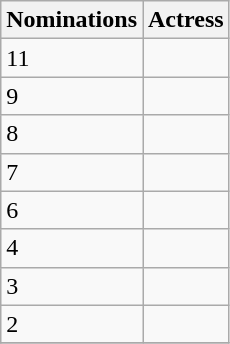<table class="wikitable">
<tr>
<th scope="col">Nominations</th>
<th scope="col">Actress</th>
</tr>
<tr>
<td>11</td>
<td></td>
</tr>
<tr>
<td>9</td>
<td></td>
</tr>
<tr>
<td>8</td>
<td></td>
</tr>
<tr>
<td>7</td>
<td></td>
</tr>
<tr>
<td>6</td>
<td></td>
</tr>
<tr>
<td>4</td>
<td></td>
</tr>
<tr>
<td>3</td>
<td></td>
</tr>
<tr>
<td>2</td>
<td></td>
</tr>
<tr>
</tr>
</table>
